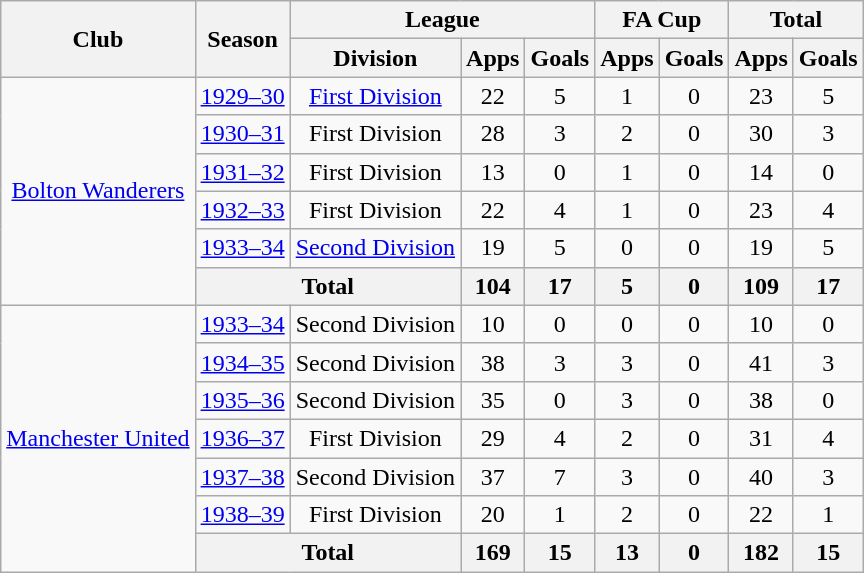<table class="wikitable" style="text-align: center;">
<tr>
<th rowspan="2">Club</th>
<th rowspan="2">Season</th>
<th colspan="3">League</th>
<th colspan="2">FA Cup</th>
<th colspan="2">Total</th>
</tr>
<tr>
<th>Division</th>
<th>Apps</th>
<th>Goals</th>
<th>Apps</th>
<th>Goals</th>
<th>Apps</th>
<th>Goals</th>
</tr>
<tr>
<td rowspan="6"><a href='#'>Bolton Wanderers</a></td>
<td><a href='#'>1929–30</a></td>
<td><a href='#'>First Division</a></td>
<td>22</td>
<td>5</td>
<td>1</td>
<td>0</td>
<td>23</td>
<td>5</td>
</tr>
<tr>
<td><a href='#'>1930–31</a></td>
<td>First Division</td>
<td>28</td>
<td>3</td>
<td>2</td>
<td>0</td>
<td>30</td>
<td>3</td>
</tr>
<tr>
<td><a href='#'>1931–32</a></td>
<td>First Division</td>
<td>13</td>
<td>0</td>
<td>1</td>
<td>0</td>
<td>14</td>
<td>0</td>
</tr>
<tr>
<td><a href='#'>1932–33</a></td>
<td>First Division</td>
<td>22</td>
<td>4</td>
<td>1</td>
<td>0</td>
<td>23</td>
<td>4</td>
</tr>
<tr>
<td><a href='#'>1933–34</a></td>
<td><a href='#'>Second Division</a></td>
<td>19</td>
<td>5</td>
<td>0</td>
<td>0</td>
<td>19</td>
<td>5</td>
</tr>
<tr>
<th colspan="2">Total</th>
<th>104</th>
<th>17</th>
<th>5</th>
<th>0</th>
<th>109</th>
<th>17</th>
</tr>
<tr>
<td rowspan="7"><a href='#'>Manchester United</a></td>
<td><a href='#'>1933–34</a></td>
<td>Second Division</td>
<td>10</td>
<td>0</td>
<td>0</td>
<td>0</td>
<td>10</td>
<td>0</td>
</tr>
<tr>
<td><a href='#'>1934–35</a></td>
<td>Second Division</td>
<td>38</td>
<td>3</td>
<td>3</td>
<td>0</td>
<td>41</td>
<td>3</td>
</tr>
<tr>
<td><a href='#'>1935–36</a></td>
<td>Second Division</td>
<td>35</td>
<td>0</td>
<td>3</td>
<td>0</td>
<td>38</td>
<td>0</td>
</tr>
<tr>
<td><a href='#'>1936–37</a></td>
<td>First Division</td>
<td>29</td>
<td>4</td>
<td>2</td>
<td>0</td>
<td>31</td>
<td>4</td>
</tr>
<tr>
<td><a href='#'>1937–38</a></td>
<td>Second Division</td>
<td>37</td>
<td>7</td>
<td>3</td>
<td>0</td>
<td>40</td>
<td>3</td>
</tr>
<tr>
<td><a href='#'>1938–39</a></td>
<td>First Division</td>
<td>20</td>
<td>1</td>
<td>2</td>
<td>0</td>
<td>22</td>
<td>1</td>
</tr>
<tr>
<th colspan="2">Total</th>
<th>169</th>
<th>15</th>
<th>13</th>
<th>0</th>
<th>182</th>
<th>15</th>
</tr>
</table>
